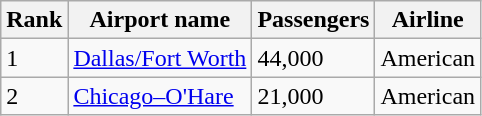<table class="wikitable">
<tr>
<th>Rank</th>
<th>Airport name</th>
<th>Passengers</th>
<th>Airline</th>
</tr>
<tr>
<td>1</td>
<td><a href='#'>Dallas/Fort Worth</a></td>
<td>44,000</td>
<td>American</td>
</tr>
<tr>
<td>2</td>
<td><a href='#'>Chicago–O'Hare</a></td>
<td>21,000</td>
<td>American</td>
</tr>
</table>
